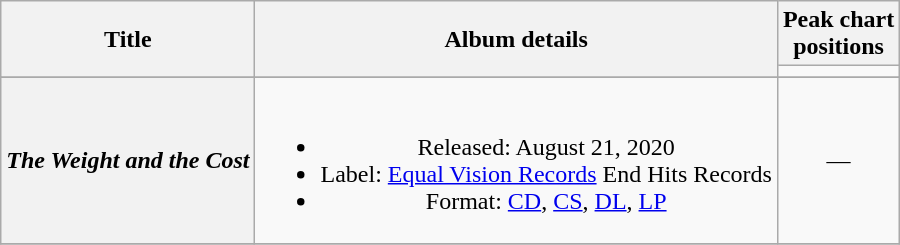<table class="wikitable plainrowheaders" style="text-align:center;">
<tr>
<th scope="col" rowspan="2">Title</th>
<th scope="col" rowspan="2">Album details</th>
<th scope="col" colspan="1">Peak chart<br>positions</th>
</tr>
<tr>
<td></td>
</tr>
<tr>
</tr>
<tr>
<th scope="row"><strong><em>The Weight and the Cost</em></strong></th>
<td><br><ul><li>Released: August 21, 2020</li><li>Label: <a href='#'>Equal Vision Records</a> End Hits Records</li><li>Format: <a href='#'>CD</a>, <a href='#'>CS</a>, <a href='#'>DL</a>, <a href='#'>LP</a></li></ul></td>
<td>—</td>
</tr>
<tr>
</tr>
</table>
